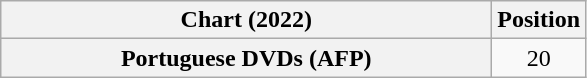<table class="wikitable sortable plainrowheaders" style="text-align:center">
<tr>
<th scope="col" style="width:20em;">Chart (2022)</th>
<th scope="col">Position</th>
</tr>
<tr>
<th scope="row">Portuguese DVDs (AFP)</th>
<td>20</td>
</tr>
</table>
